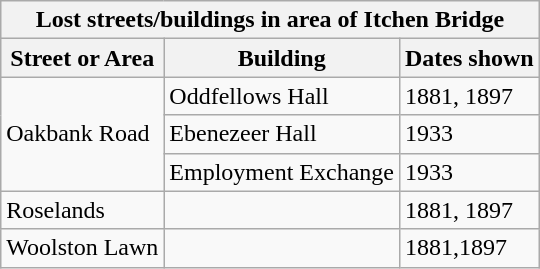<table class="wikitable" align="right" style="margin-Left:5pt;margin-Bottom:0pt;margin-Right:0pt;margin-Top:0pt">
<tr>
<th colspan=3>Lost streets/buildings in area of Itchen Bridge</th>
</tr>
<tr>
<th>Street or Area</th>
<th>Building</th>
<th>Dates shown</th>
</tr>
<tr>
<td Rowspan=3>Oakbank Road</td>
<td>Oddfellows Hall</td>
<td>1881, 1897</td>
</tr>
<tr>
<td>Ebenezeer Hall</td>
<td>1933</td>
</tr>
<tr>
<td>Employment Exchange</td>
<td>1933</td>
</tr>
<tr>
<td>Roselands</td>
<td></td>
<td>1881, 1897</td>
</tr>
<tr>
<td>Woolston Lawn</td>
<td></td>
<td>1881,1897</td>
</tr>
</table>
